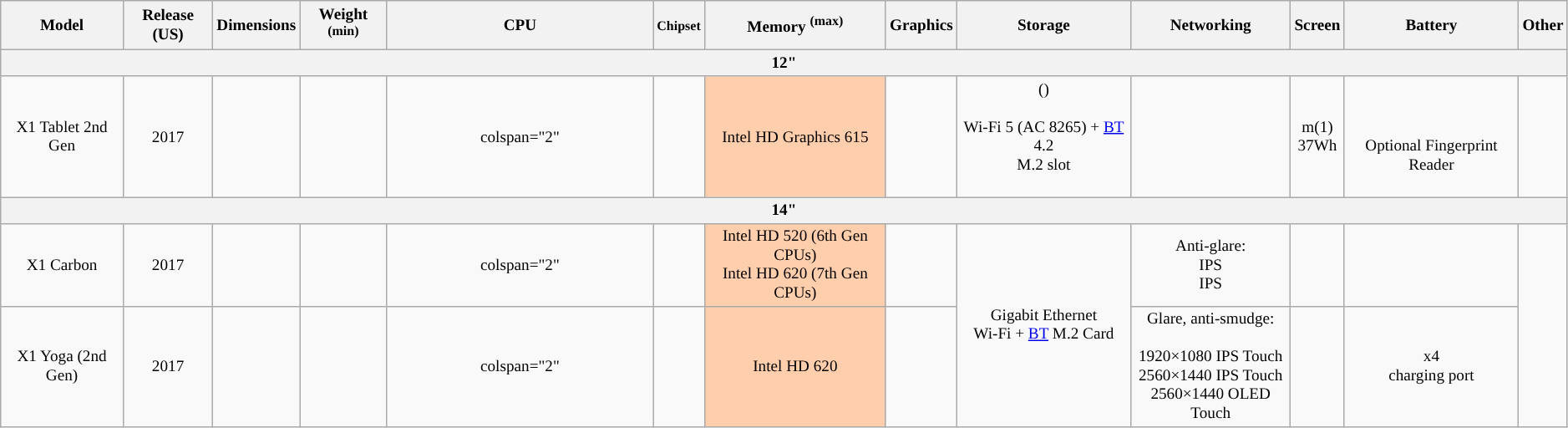<table class="wikitable" style="font-size: 80%; text-align: center; min-width: 80%;">
<tr>
<th>Model</th>
<th>Release (US)</th>
<th>Dimensions</th>
<th>Weight <sup>(min)</sup></th>
<th style="width:17%">CPU</th>
<th><small>Chipset</small></th>
<th>Memory <sup>(max)</sup></th>
<th>Graphics</th>
<th>Storage</th>
<th>Networking</th>
<th>Screen</th>
<th>Battery</th>
<th>Other</th>
</tr>
<tr>
<th colspan=13>12"</th>
</tr>
<tr>
<td>X1 Tablet 2nd Gen </td>
<td>2017</td>
<td></td>
<td></td>
<td>colspan="2" </td>
<td></td>
<td style="background:#ffcead;">Intel HD Graphics 615</td>
<td></td>
<td>()<br><br>Wi-Fi 5 (AC 8265) + <a href='#'>BT</a> 4.2 <br>M.2 slot<br><br><small></small></td>
<td></td>
<td style="background:">m(1)<br>37Wh</td>
<td><br><br>Optional Fingerprint Reader<br></td>
<td></td>
</tr>
<tr>
<th colspan=13>14"</th>
</tr>
<tr>
<td>X1 Carbon </td>
<td>2017</td>
<td></td>
<td></td>
<td>colspan="2" </td>
<td></td>
<td style="background:#ffcead;">Intel HD 520 (6th Gen CPUs) <br> Intel HD 620 (7th Gen CPUs)</td>
<td></td>
<td rowspan="2"> Gigabit Ethernet<br>Wi-Fi + <a href='#'>BT</a> M.2 Card<br><small></small></td>
<td style="background:">Anti-glare: <br> IPS <br> IPS</td>
<td></td>
<td></td>
</tr>
<tr>
<td>X1 Yoga (2nd Gen)</td>
<td>2017</td>
<td></td>
<td></td>
<td>colspan="2" </td>
<td></td>
<td style="background:#ffcead;">Intel HD 620</td>
<td></td>
<td style="background:">Glare, anti-smudge: <br><br>1920×1080 IPS Touch<br>
2560×1440 IPS Touch<br>
2560×1440 OLED Touch</td>
<td></td>
<td> x4<br> charging port</td>
</tr>
</table>
